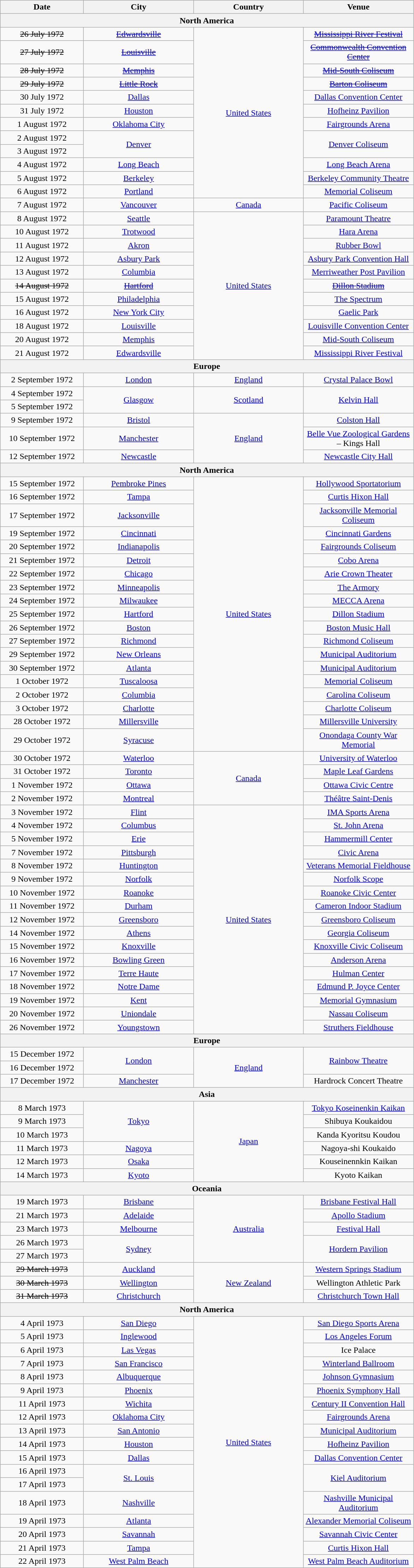<table class="wikitable" style="text-align:center;">
<tr>
<th width="150">Date</th>
<th width="200">City</th>
<th width="200">Country</th>
<th width="200">Venue</th>
</tr>
<tr>
<th colspan="4">North America</th>
</tr>
<tr>
<td><s>26 July 1972</s></td>
<td><a href='#'><s>Edwardsville</s></a></td>
<td rowspan="12"><a href='#'>United States</a></td>
<td><a href='#'><s>Mississippi River Festival</s></a></td>
</tr>
<tr>
<td><s>27 July 1972</s></td>
<td><a href='#'><s>Louisville</s></a></td>
<td><a href='#'><s>Commonwealth Convention Center</s></a></td>
</tr>
<tr>
<td><s>28 July 1972</s></td>
<td><a href='#'><s>Memphis</s></a></td>
<td><a href='#'><s>Mid-South Coliseum</s></a></td>
</tr>
<tr>
<td><s>29 July 1972</s></td>
<td><a href='#'><s>Little Rock</s></a></td>
<td><a href='#'><s>Barton Coliseum</s></a></td>
</tr>
<tr>
<td>30 July 1972</td>
<td><a href='#'>Dallas</a></td>
<td><a href='#'>Dallas Convention Center</a></td>
</tr>
<tr>
<td>31 July 1972</td>
<td><a href='#'>Houston</a></td>
<td><a href='#'>Hofheinz Pavilion</a></td>
</tr>
<tr>
<td>1 August 1972</td>
<td><a href='#'>Oklahoma City</a></td>
<td><a href='#'>Fairgrounds Arena</a></td>
</tr>
<tr>
<td>2 August 1972</td>
<td rowspan="2"><a href='#'>Denver</a></td>
<td rowspan="2"><a href='#'>Denver Coliseum</a></td>
</tr>
<tr>
<td>3 August 1972</td>
</tr>
<tr>
<td>4 August 1972</td>
<td><a href='#'>Long Beach</a></td>
<td><a href='#'>Long Beach Arena</a></td>
</tr>
<tr>
<td>5 August 1972</td>
<td><a href='#'>Berkeley</a></td>
<td><a href='#'>Berkeley Community Theatre</a></td>
</tr>
<tr>
<td>6 August 1972</td>
<td><a href='#'>Portland</a></td>
<td><a href='#'>Memorial Coliseum</a></td>
</tr>
<tr>
<td>7 August 1972</td>
<td><a href='#'>Vancouver</a></td>
<td><a href='#'>Canada</a></td>
<td><a href='#'>Pacific Coliseum</a></td>
</tr>
<tr>
<td>8 August 1972</td>
<td><a href='#'>Seattle</a></td>
<td rowspan="11"><a href='#'>United States</a></td>
<td><a href='#'>Paramount Theatre</a></td>
</tr>
<tr>
<td>10 August 1972</td>
<td><a href='#'>Trotwood</a></td>
<td><a href='#'>Hara Arena</a></td>
</tr>
<tr>
<td>11 August 1972</td>
<td><a href='#'>Akron</a></td>
<td><a href='#'>Rubber Bowl</a></td>
</tr>
<tr>
<td>12 August 1972</td>
<td><a href='#'>Asbury Park</a></td>
<td><a href='#'>Asbury Park Convention Hall</a></td>
</tr>
<tr>
<td>13 August 1972</td>
<td><a href='#'>Columbia</a></td>
<td><a href='#'>Merriweather Post Pavilion</a></td>
</tr>
<tr>
<td><s>14 August 1972</s></td>
<td><a href='#'><s>Hartford</s></a></td>
<td><a href='#'><s>Dillon Stadium</s></a></td>
</tr>
<tr>
<td>15 August 1972</td>
<td><a href='#'>Philadelphia</a></td>
<td><a href='#'>The Spectrum</a></td>
</tr>
<tr>
<td>16 August 1972</td>
<td><a href='#'>New York City</a></td>
<td><a href='#'>Gaelic Park</a></td>
</tr>
<tr>
<td>18 August 1972</td>
<td><a href='#'>Louisville</a></td>
<td><a href='#'>Louisville Convention Center</a></td>
</tr>
<tr>
<td>20 August 1972</td>
<td><a href='#'>Memphis</a></td>
<td><a href='#'>Mid-South Coliseum</a></td>
</tr>
<tr>
<td>21 August 1972</td>
<td><a href='#'>Edwardsville</a></td>
<td><a href='#'>Mississippi River Festival</a></td>
</tr>
<tr>
<th colspan="4">Europe</th>
</tr>
<tr>
<td>2 September 1972</td>
<td><a href='#'>London</a></td>
<td><a href='#'>England</a></td>
<td><a href='#'>Crystal Palace Bowl</a></td>
</tr>
<tr>
<td>4 September 1972</td>
<td rowspan="2"><a href='#'>Glasgow</a></td>
<td rowspan="2"><a href='#'>Scotland</a></td>
<td rowspan="2"><a href='#'>Kelvin Hall</a></td>
</tr>
<tr>
<td>5 September 1972</td>
</tr>
<tr>
<td>9 September 1972</td>
<td><a href='#'>Bristol</a></td>
<td rowspan="3"><a href='#'>England</a></td>
<td><a href='#'>Colston Hall</a></td>
</tr>
<tr>
<td>10 September 1972</td>
<td><a href='#'>Manchester</a></td>
<td><a href='#'>Belle Vue Zoological Gardens</a> – Kings Hall</td>
</tr>
<tr>
<td>12 September 1972</td>
<td><a href='#'>Newcastle</a></td>
<td><a href='#'>Newcastle City Hall</a></td>
</tr>
<tr>
<th colspan="4">North America</th>
</tr>
<tr>
<td>15 September 1972</td>
<td><a href='#'>Pembroke Pines</a></td>
<td rowspan="19"><a href='#'>United States</a></td>
<td><a href='#'>Hollywood Sportatorium</a></td>
</tr>
<tr>
<td>16 September 1972</td>
<td><a href='#'>Tampa</a></td>
<td><a href='#'>Curtis Hixon Hall</a></td>
</tr>
<tr>
<td>17 September 1972</td>
<td><a href='#'>Jacksonville</a></td>
<td><a href='#'>Jacksonville Memorial Coliseum</a></td>
</tr>
<tr>
<td>19 September 1972</td>
<td><a href='#'>Cincinnati</a></td>
<td><a href='#'>Cincinnati Gardens</a></td>
</tr>
<tr>
<td>20 September 1972</td>
<td><a href='#'>Indianapolis</a></td>
<td><a href='#'>Fairgrounds Coliseum</a></td>
</tr>
<tr>
<td>21 September 1972</td>
<td><a href='#'>Detroit</a></td>
<td><a href='#'>Cobo Arena</a></td>
</tr>
<tr>
<td>22 September 1972</td>
<td><a href='#'>Chicago</a></td>
<td><a href='#'>Arie Crown Theater</a></td>
</tr>
<tr>
<td>23 September 1972</td>
<td><a href='#'>Minneapolis</a></td>
<td><a href='#'>The Armory</a></td>
</tr>
<tr>
<td>24 September 1972</td>
<td><a href='#'>Milwaukee</a></td>
<td><a href='#'>MECCA Arena</a></td>
</tr>
<tr>
<td>25 September 1972</td>
<td><a href='#'>Hartford</a></td>
<td><a href='#'>Dillon Stadium</a></td>
</tr>
<tr>
<td>26 September 1972</td>
<td><a href='#'>Boston</a></td>
<td><a href='#'>Boston Music Hall</a></td>
</tr>
<tr>
<td>27 September 1972</td>
<td><a href='#'>Richmond</a></td>
<td><a href='#'>Richmond Coliseum</a></td>
</tr>
<tr>
<td>29 September 1972</td>
<td><a href='#'>New Orleans</a></td>
<td><a href='#'>Municipal Auditorium</a></td>
</tr>
<tr>
<td>30 September 1972</td>
<td><a href='#'>Atlanta</a></td>
<td><a href='#'>Municipal Auditorium</a></td>
</tr>
<tr>
<td>1 October 1972</td>
<td><a href='#'>Tuscaloosa</a></td>
<td><a href='#'>Memorial Coliseum</a></td>
</tr>
<tr>
<td>2 October 1972</td>
<td><a href='#'>Columbia</a></td>
<td><a href='#'>Carolina Coliseum</a></td>
</tr>
<tr>
<td>3 October 1972</td>
<td><a href='#'>Charlotte</a></td>
<td><a href='#'>Charlotte Coliseum</a></td>
</tr>
<tr>
<td>28 October 1972</td>
<td><a href='#'>Millersville</a></td>
<td><a href='#'>Millersville University</a></td>
</tr>
<tr>
<td>29 October 1972</td>
<td><a href='#'>Syracuse</a></td>
<td><a href='#'>Onondaga County War Memorial</a></td>
</tr>
<tr>
<td>30 October 1972</td>
<td><a href='#'>Waterloo</a></td>
<td rowspan="4"><a href='#'>Canada</a></td>
<td><a href='#'>University of Waterloo</a></td>
</tr>
<tr>
<td>31 October 1972</td>
<td><a href='#'>Toronto</a></td>
<td><a href='#'>Maple Leaf Gardens</a></td>
</tr>
<tr>
<td>1 November 1972</td>
<td><a href='#'>Ottawa</a></td>
<td><a href='#'>Ottawa Civic Centre</a></td>
</tr>
<tr>
<td>2 November 1972</td>
<td><a href='#'>Montreal</a></td>
<td><a href='#'>Théâtre Saint-Denis</a></td>
</tr>
<tr>
<td>3 November 1972</td>
<td><a href='#'>Flint</a></td>
<td rowspan="17"><a href='#'>United States</a></td>
<td><a href='#'>IMA Sports Arena</a></td>
</tr>
<tr>
<td>4 November 1972</td>
<td><a href='#'>Columbus</a></td>
<td><a href='#'>St. John Arena</a></td>
</tr>
<tr>
<td>5 November 1972</td>
<td><a href='#'>Erie</a></td>
<td><a href='#'>Hammermill Center</a></td>
</tr>
<tr>
<td>7 November 1972</td>
<td><a href='#'>Pittsburgh</a></td>
<td><a href='#'>Civic Arena</a></td>
</tr>
<tr>
<td>8 November 1972</td>
<td><a href='#'>Huntington</a></td>
<td><a href='#'>Veterans Memorial Fieldhouse</a></td>
</tr>
<tr>
<td>9 November 1972</td>
<td><a href='#'>Norfolk</a></td>
<td><a href='#'>Norfolk Scope</a></td>
</tr>
<tr>
<td>10 November 1972</td>
<td><a href='#'>Roanoke</a></td>
<td><a href='#'>Roanoke Civic Center</a></td>
</tr>
<tr>
<td>11 November 1972</td>
<td><a href='#'>Durham</a></td>
<td><a href='#'>Cameron Indoor Stadium</a></td>
</tr>
<tr>
<td>12 November 1972</td>
<td><a href='#'>Greensboro</a></td>
<td><a href='#'>Greensboro Coliseum</a></td>
</tr>
<tr>
<td>14 November 1972</td>
<td><a href='#'>Athens</a></td>
<td><a href='#'>Georgia Coliseum</a></td>
</tr>
<tr>
<td>15 November 1972</td>
<td><a href='#'>Knoxville</a></td>
<td><a href='#'>Knoxville Civic Coliseum</a></td>
</tr>
<tr>
<td>16 November 1972</td>
<td><a href='#'>Bowling Green</a></td>
<td><a href='#'>Anderson Arena</a></td>
</tr>
<tr>
<td>17 November 1972</td>
<td><a href='#'>Terre Haute</a></td>
<td><a href='#'>Hulman Center</a></td>
</tr>
<tr>
<td>18 November 1972</td>
<td><a href='#'>Notre Dame</a></td>
<td><a href='#'>Edmund P. Joyce Center</a></td>
</tr>
<tr>
<td>19 November 1972</td>
<td><a href='#'>Kent</a></td>
<td><a href='#'>Memorial Gymnasium</a></td>
</tr>
<tr>
<td>20 November 1972</td>
<td><a href='#'>Uniondale</a></td>
<td><a href='#'>Nassau Coliseum</a></td>
</tr>
<tr>
<td>26 November 1972</td>
<td><a href='#'>Youngstown</a></td>
<td><a href='#'>Struthers Fieldhouse</a></td>
</tr>
<tr>
<th colspan="4">Europe</th>
</tr>
<tr>
<td>15 December 1972</td>
<td rowspan="2"><a href='#'>London</a></td>
<td rowspan="3"><a href='#'>England</a></td>
<td rowspan="2"><a href='#'>Rainbow Theatre</a></td>
</tr>
<tr>
<td>16 December 1972</td>
</tr>
<tr>
<td>17 December 1972</td>
<td><a href='#'>Manchester</a></td>
<td>Hardrock Concert Theatre</td>
</tr>
<tr>
<th colspan="4">Asia</th>
</tr>
<tr>
<td>8 March 1973</td>
<td rowspan="3"><a href='#'>Tokyo</a></td>
<td rowspan="6"><a href='#'>Japan</a></td>
<td><a href='#'>Tokyo Koseinenkin Kaikan</a></td>
</tr>
<tr>
<td>9 March 1973</td>
<td>Shibuya Koukaidou</td>
</tr>
<tr>
<td>10 March 1973</td>
<td>Kanda Kyoritsu Koudou</td>
</tr>
<tr>
<td>11 March 1973</td>
<td><a href='#'>Nagoya</a></td>
<td>Nagoya-shi Koukaido</td>
</tr>
<tr>
<td>12 March 1973</td>
<td><a href='#'>Osaka</a></td>
<td>Kouseinennkin Kaikan</td>
</tr>
<tr>
<td>14 March 1973</td>
<td><a href='#'>Kyoto</a></td>
<td>Kyoto Kaikan</td>
</tr>
<tr>
<th colspan="4">Oceania</th>
</tr>
<tr>
<td>19 March 1973</td>
<td><a href='#'>Brisbane</a></td>
<td rowspan="5"><a href='#'>Australia</a></td>
<td><a href='#'>Brisbane Festival Hall</a></td>
</tr>
<tr>
<td>21 March 1973</td>
<td><a href='#'>Adelaide</a></td>
<td><a href='#'>Apollo Stadium</a></td>
</tr>
<tr>
<td>23 March 1973</td>
<td><a href='#'>Melbourne</a></td>
<td><a href='#'>Festival Hall</a></td>
</tr>
<tr>
<td>26 March 1973</td>
<td rowspan="2"><a href='#'>Sydney</a></td>
<td rowspan="2"><a href='#'>Hordern Pavilion</a></td>
</tr>
<tr>
<td>27 March 1973</td>
</tr>
<tr>
<td><s>29 March 1973</s></td>
<td><a href='#'>Auckland</a></td>
<td rowspan="3"><a href='#'>New Zealand</a></td>
<td><a href='#'>Western Springs Stadium</a></td>
</tr>
<tr>
<td><s>30 March 1973</s></td>
<td><a href='#'>Wellington</a></td>
<td>Wellington Athletic Park</td>
</tr>
<tr>
<td><s>31 March 1973</s></td>
<td><a href='#'>Christchurch</a></td>
<td><a href='#'>Christchurch Town Hall</a></td>
</tr>
<tr>
<th colspan="4">North America</th>
</tr>
<tr>
<td>4 April 1973</td>
<td><a href='#'>San Diego</a></td>
<td rowspan="18"><a href='#'>United States</a></td>
<td><a href='#'>San Diego Sports Arena</a></td>
</tr>
<tr>
<td>5 April 1973</td>
<td><a href='#'>Inglewood</a></td>
<td><a href='#'>Los Angeles Forum</a></td>
</tr>
<tr>
<td>6 April 1973</td>
<td><a href='#'>Las Vegas</a></td>
<td>Ice Palace</td>
</tr>
<tr>
<td>7 April 1973</td>
<td><a href='#'>San Francisco</a></td>
<td><a href='#'>Winterland Ballroom</a></td>
</tr>
<tr>
<td>8 April 1973</td>
<td><a href='#'>Albuquerque</a></td>
<td><a href='#'>Johnson Gymnasium</a></td>
</tr>
<tr>
<td>9 April 1973</td>
<td><a href='#'>Phoenix</a></td>
<td><a href='#'>Phoenix Symphony Hall</a></td>
</tr>
<tr>
<td>11 April 1973</td>
<td><a href='#'>Wichita</a></td>
<td><a href='#'>Century II Convention Hall</a></td>
</tr>
<tr>
<td>12 April 1973</td>
<td><a href='#'>Oklahoma City</a></td>
<td><a href='#'>Fairgrounds Arena</a></td>
</tr>
<tr>
<td>13 April 1973</td>
<td><a href='#'>San Antonio</a></td>
<td><a href='#'>Municipal Auditorium</a></td>
</tr>
<tr>
<td>14 April 1973</td>
<td><a href='#'>Houston</a></td>
<td><a href='#'>Hofheinz Pavilion</a></td>
</tr>
<tr>
<td>15 April 1973</td>
<td><a href='#'>Dallas</a></td>
<td><a href='#'>Dallas Convention Center</a></td>
</tr>
<tr>
<td>16 April 1973</td>
<td rowspan="2"><a href='#'>St. Louis</a></td>
<td rowspan="2"><a href='#'>Kiel Auditorium</a></td>
</tr>
<tr>
<td>17 April 1973</td>
</tr>
<tr>
<td>18 April 1973</td>
<td><a href='#'>Nashville</a></td>
<td><a href='#'>Nashville Municipal Auditorium</a></td>
</tr>
<tr>
<td>19 April 1973</td>
<td><a href='#'>Atlanta</a></td>
<td><a href='#'>Alexander Memorial Coliseum</a></td>
</tr>
<tr>
<td>20 April 1973</td>
<td><a href='#'>Savannah</a></td>
<td><a href='#'>Savannah Civic Center</a></td>
</tr>
<tr>
<td>21 April 1973</td>
<td><a href='#'>Tampa</a></td>
<td><a href='#'>Curtis Hixon Hall</a></td>
</tr>
<tr>
<td>22 April 1973</td>
<td><a href='#'>West Palm Beach</a></td>
<td><a href='#'>West Palm Beach Auditorium</a></td>
</tr>
</table>
